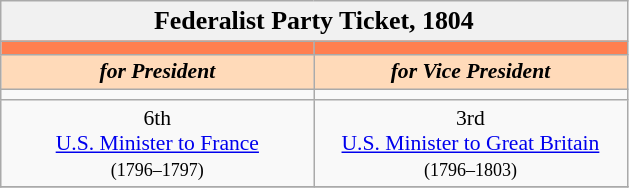<table class="wikitable" style="font-size:90%; text-align:center;">
<tr>
<td style="background:#f1f1f1;" colspan="30"><big><strong>Federalist Party Ticket, 1804</strong></big></td>
</tr>
<tr>
<th style="width:3em; font-size:135%; background:#FF7F50; width:200px;"><a href='#'></a></th>
<th style="width:3em; font-size:135%; background:#FF7F50; width:200px;"><a href='#'></a></th>
</tr>
<tr>
<td style="width:3em; font-size:100%; color:#000; background:#FFDAB9; width:200px;"><strong><em>for President</em></strong></td>
<td style="width:3em; font-size:100%; color:#000; background:#FFDAB9; width:200px;"><strong><em>for Vice President</em></strong></td>
</tr>
<tr>
<td></td>
<td></td>
</tr>
<tr>
<td>6th<br><a href='#'>U.S. Minister to France</a><br><small>(1796–1797)</small></td>
<td>3rd<br><a href='#'>U.S. Minister to Great Britain</a><br><small>(1796–1803)</small></td>
</tr>
<tr>
</tr>
</table>
